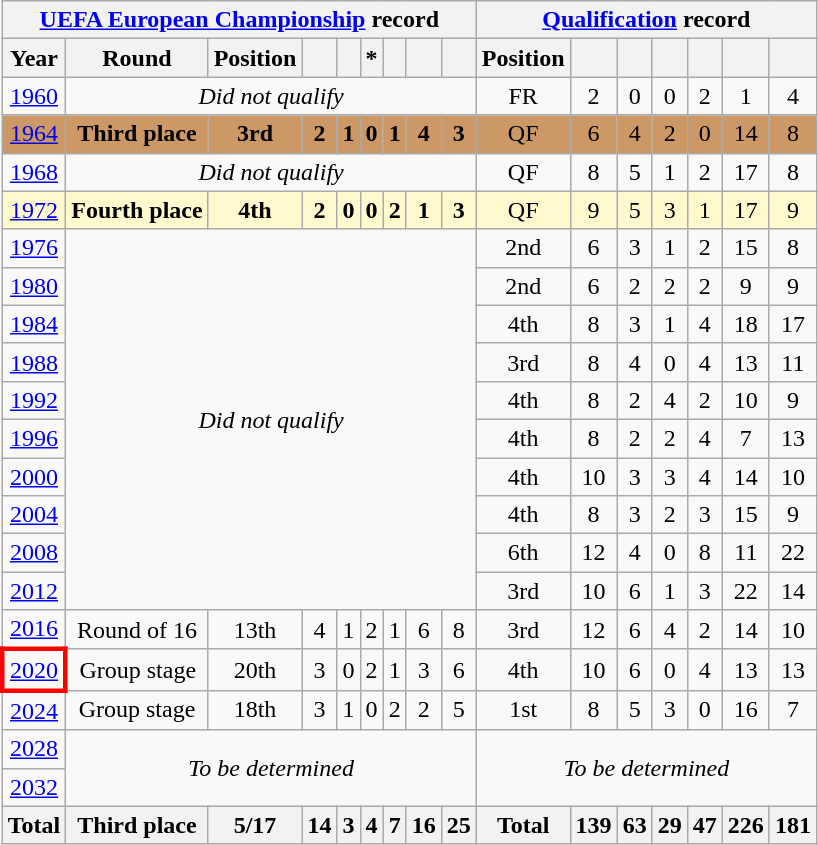<table class="wikitable" style="text-align: center;">
<tr>
<th colspan=9><a href='#'>UEFA European Championship</a> record</th>
<th colspan=7><a href='#'>Qualification</a> record</th>
</tr>
<tr>
<th>Year</th>
<th>Round</th>
<th>Position</th>
<th></th>
<th></th>
<th>*</th>
<th></th>
<th></th>
<th></th>
<th>Position</th>
<th></th>
<th></th>
<th></th>
<th></th>
<th></th>
<th></th>
</tr>
<tr>
<td> <a href='#'>1960</a></td>
<td colspan=8><em>Did not qualify</em></td>
<td>FR</td>
<td>2</td>
<td>0</td>
<td>0</td>
<td>2</td>
<td>1</td>
<td>4</td>
</tr>
<tr style="background:#c96;">
<td> <a href='#'>1964</a></td>
<td><strong>Third place</strong></td>
<td><strong>3rd</strong></td>
<td><strong>2</strong></td>
<td><strong>1</strong></td>
<td><strong>0</strong></td>
<td><strong>1</strong></td>
<td><strong>4</strong></td>
<td><strong>3</strong></td>
<td>QF</td>
<td>6</td>
<td>4</td>
<td>2</td>
<td>0</td>
<td>14</td>
<td>8</td>
</tr>
<tr>
<td> <a href='#'>1968</a></td>
<td colspan=8><em>Did not qualify</em></td>
<td>QF</td>
<td>8</td>
<td>5</td>
<td>1</td>
<td>2</td>
<td>17</td>
<td>8</td>
</tr>
<tr style="background:LemonChiffon;">
<td> <a href='#'>1972</a></td>
<td><strong>Fourth place</strong></td>
<td><strong>4th</strong></td>
<td><strong>2</strong></td>
<td><strong>0</strong></td>
<td><strong>0</strong></td>
<td><strong>2</strong></td>
<td><strong>1</strong></td>
<td><strong>3</strong></td>
<td>QF</td>
<td>9</td>
<td>5</td>
<td>3</td>
<td>1</td>
<td>17</td>
<td>9</td>
</tr>
<tr>
<td> <a href='#'>1976</a></td>
<td rowspan=10 colspan=8><em>Did not qualify</em></td>
<td>2nd</td>
<td>6</td>
<td>3</td>
<td>1</td>
<td>2</td>
<td>15</td>
<td>8</td>
</tr>
<tr>
<td> <a href='#'>1980</a></td>
<td>2nd</td>
<td>6</td>
<td>2</td>
<td>2</td>
<td>2</td>
<td>9</td>
<td>9</td>
</tr>
<tr>
<td> <a href='#'>1984</a></td>
<td>4th</td>
<td>8</td>
<td>3</td>
<td>1</td>
<td>4</td>
<td>18</td>
<td>17</td>
</tr>
<tr>
<td> <a href='#'>1988</a></td>
<td>3rd</td>
<td>8</td>
<td>4</td>
<td>0</td>
<td>4</td>
<td>13</td>
<td>11</td>
</tr>
<tr>
<td> <a href='#'>1992</a></td>
<td>4th</td>
<td>8</td>
<td>2</td>
<td>4</td>
<td>2</td>
<td>10</td>
<td>9</td>
</tr>
<tr>
<td> <a href='#'>1996</a></td>
<td>4th</td>
<td>8</td>
<td>2</td>
<td>2</td>
<td>4</td>
<td>7</td>
<td>13</td>
</tr>
<tr>
<td>  <a href='#'>2000</a></td>
<td>4th</td>
<td>10</td>
<td>3</td>
<td>3</td>
<td>4</td>
<td>14</td>
<td>10</td>
</tr>
<tr>
<td> <a href='#'>2004</a></td>
<td>4th</td>
<td>8</td>
<td>3</td>
<td>2</td>
<td>3</td>
<td>15</td>
<td>9</td>
</tr>
<tr>
<td>  <a href='#'>2008</a></td>
<td>6th</td>
<td>12</td>
<td>4</td>
<td>0</td>
<td>8</td>
<td>11</td>
<td>22</td>
</tr>
<tr>
<td>  <a href='#'>2012</a></td>
<td>3rd</td>
<td>10</td>
<td>6</td>
<td>1</td>
<td>3</td>
<td>22</td>
<td>14</td>
</tr>
<tr>
<td> <a href='#'>2016</a></td>
<td>Round of 16</td>
<td>13th</td>
<td>4</td>
<td>1</td>
<td>2</td>
<td>1</td>
<td>6</td>
<td>8</td>
<td>3rd </td>
<td>12</td>
<td>6</td>
<td>4</td>
<td>2</td>
<td>14</td>
<td>10</td>
</tr>
<tr>
<td style="border: 3px solid red"> <a href='#'>2020</a></td>
<td>Group stage</td>
<td>20th</td>
<td>3</td>
<td>0</td>
<td>2</td>
<td>1</td>
<td>3</td>
<td>6</td>
<td>4th </td>
<td>10</td>
<td>6</td>
<td>0</td>
<td>4</td>
<td>13</td>
<td>13</td>
</tr>
<tr>
<td> <a href='#'>2024</a></td>
<td>Group stage</td>
<td>18th</td>
<td>3</td>
<td>1</td>
<td>0</td>
<td>2</td>
<td>2</td>
<td>5</td>
<td>1st</td>
<td>8</td>
<td>5</td>
<td>3</td>
<td>0</td>
<td>16</td>
<td>7</td>
</tr>
<tr>
<td>  <a href='#'>2028</a></td>
<td colspan=8 rowspan=2><em>To be determined</em></td>
<td colspan=7 rowspan=2><em>To be determined</em></td>
</tr>
<tr>
<td>  <a href='#'>2032</a></td>
</tr>
<tr>
<th>Total</th>
<th>Third place</th>
<th>5/17</th>
<th>14</th>
<th>3</th>
<th>4</th>
<th>7</th>
<th>16</th>
<th>25</th>
<th>Total</th>
<th>139</th>
<th>63</th>
<th>29</th>
<th>47</th>
<th>226</th>
<th>181</th>
</tr>
</table>
